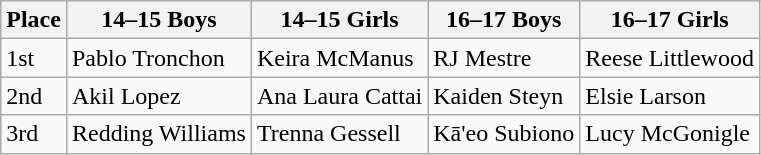<table class="wikitable">
<tr>
<th>Place</th>
<th>14–15 Boys</th>
<th>14–15 Girls</th>
<th>16–17 Boys</th>
<th>16–17 Girls</th>
</tr>
<tr>
<td>1st</td>
<td>Pablo Tronchon</td>
<td>Keira McManus</td>
<td>RJ Mestre</td>
<td>Reese Littlewood</td>
</tr>
<tr>
<td>2nd</td>
<td>Akil Lopez</td>
<td>Ana Laura Cattai</td>
<td>Kaiden Steyn</td>
<td>Elsie Larson</td>
</tr>
<tr>
<td>3rd</td>
<td>Redding Williams</td>
<td>Trenna Gessell</td>
<td>Kā'eo Subiono</td>
<td>Lucy McGonigle</td>
</tr>
</table>
